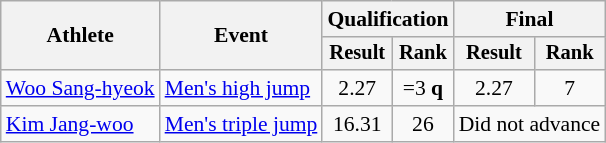<table class=wikitable style="font-size:90%">
<tr>
<th rowspan="2">Athlete</th>
<th rowspan="2">Event</th>
<th colspan="2">Qualification</th>
<th colspan="2">Final</th>
</tr>
<tr style="font-size:95%">
<th>Result</th>
<th>Rank</th>
<th>Result</th>
<th>Rank</th>
</tr>
<tr align=center>
<td align=left><a href='#'>Woo Sang-hyeok</a></td>
<td align=left><a href='#'>Men's high jump</a></td>
<td>2.27</td>
<td>=3 <strong>q</strong></td>
<td>2.27</td>
<td>7</td>
</tr>
<tr align=center>
<td align=left><a href='#'>Kim Jang-woo</a></td>
<td align=left><a href='#'>Men's triple jump</a></td>
<td>16.31</td>
<td>26</td>
<td colspan=2>Did not advance</td>
</tr>
</table>
